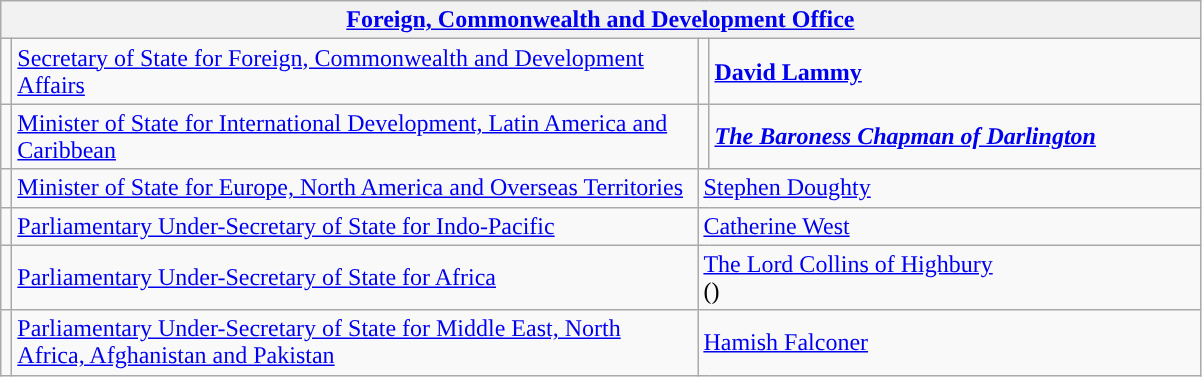<table class="wikitable">
<tr>
<th colspan="4"><a href='#'>Foreign, Commonwealth and Development Office</a></th>
</tr>
<tr>
<td style="background: "></td>
<td style="width: 450px;"><a href='#'>Secretary of State for Foreign, Commonwealth and Development Affairs</a></td>
<td style="background: "></td>
<td style="width: 320px;"><strong><a href='#'>David Lammy</a></strong></td>
</tr>
<tr>
<td style="background: "></td>
<td><a href='#'>Minister of State for International Development, Latin America and Caribbean</a></td>
<td style="background: "></td>
<td><strong><em><a href='#'>The Baroness Chapman of Darlington</a></em></strong></td>
</tr>
<tr>
<td style="background: "></td>
<td><a href='#'>Minister of State for Europe, North America and Overseas Territories</a></td>
<td colspan="2"><a href='#'>Stephen Doughty</a></td>
</tr>
<tr>
<td style="background: "></td>
<td><a href='#'>Parliamentary Under-Secretary of State for Indo-Pacific</a></td>
<td colspan="2"><a href='#'>Catherine West</a></td>
</tr>
<tr>
<td style="background: "></td>
<td><a href='#'>Parliamentary Under-Secretary of State for Africa</a></td>
<td colspan=2><a href='#'>The Lord Collins of Highbury</a><br>()<br></td>
</tr>
<tr>
<td style="background: "></td>
<td><a href='#'>Parliamentary Under-Secretary of State for Middle East, North Africa, Afghanistan and Pakistan</a></td>
<td colspan=2><a href='#'>Hamish Falconer</a><br></td>
</tr>
</table>
